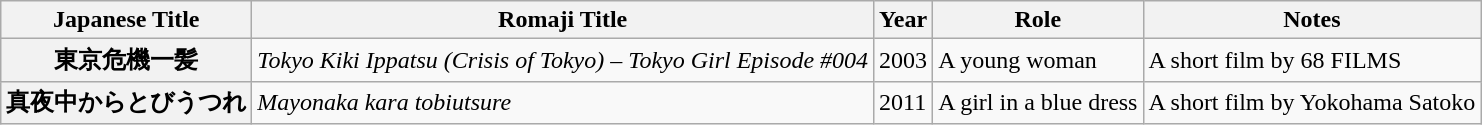<table class="wikitable plainrowheaders sortable" style="font-size:100%">
<tr>
<th scope="col">Japanese Title</th>
<th scope="col">Romaji Title</th>
<th scope="col">Year</th>
<th scope="col">Role</th>
<th scope="col" class="unsortable">Notes</th>
</tr>
<tr>
<th scope="row">東京危機一髪</th>
<td><em>Tokyo Kiki Ippatsu (Crisis of Tokyo) – Tokyo Girl Episode #004</em></td>
<td>2003</td>
<td>A young woman</td>
<td>A short film by 68 FILMS</td>
</tr>
<tr>
<th scope="row">真夜中からとびうつれ</th>
<td><em>Mayonaka kara tobiutsure</em></td>
<td>2011</td>
<td>A girl in a blue dress</td>
<td>A short film by Yokohama Satoko</td>
</tr>
</table>
